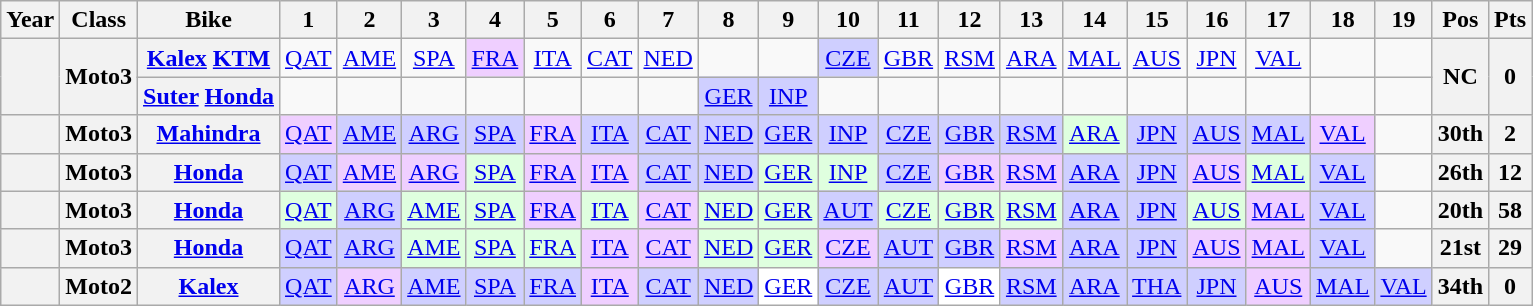<table class="wikitable" style="text-align:center">
<tr>
<th>Year</th>
<th>Class</th>
<th>Bike</th>
<th>1</th>
<th>2</th>
<th>3</th>
<th>4</th>
<th>5</th>
<th>6</th>
<th>7</th>
<th>8</th>
<th>9</th>
<th>10</th>
<th>11</th>
<th>12</th>
<th>13</th>
<th>14</th>
<th>15</th>
<th>16</th>
<th>17</th>
<th>18</th>
<th>19</th>
<th>Pos</th>
<th>Pts</th>
</tr>
<tr>
<th rowspan=2></th>
<th rowspan=2>Moto3</th>
<th><a href='#'>Kalex</a> <a href='#'>KTM</a></th>
<td><a href='#'>QAT</a></td>
<td><a href='#'>AME</a></td>
<td><a href='#'>SPA</a></td>
<td style="background:#efcfff;"><a href='#'>FRA</a><br></td>
<td><a href='#'>ITA</a></td>
<td><a href='#'>CAT</a></td>
<td><a href='#'>NED</a></td>
<td></td>
<td></td>
<td style="background:#cfcfff;"><a href='#'>CZE</a><br></td>
<td><a href='#'>GBR</a></td>
<td><a href='#'>RSM</a></td>
<td><a href='#'>ARA</a></td>
<td><a href='#'>MAL</a></td>
<td><a href='#'>AUS</a></td>
<td><a href='#'>JPN</a></td>
<td><a href='#'>VAL</a></td>
<td></td>
<td></td>
<th rowspan=2>NC</th>
<th rowspan=2>0</th>
</tr>
<tr>
<th><a href='#'>Suter</a> <a href='#'>Honda</a></th>
<td></td>
<td></td>
<td></td>
<td></td>
<td></td>
<td></td>
<td></td>
<td style="background:#cfcfff;"><a href='#'>GER</a><br></td>
<td style="background:#cfcfff;"><a href='#'>INP</a><br></td>
<td></td>
<td></td>
<td></td>
<td></td>
<td></td>
<td></td>
<td></td>
<td></td>
<td></td>
<td></td>
</tr>
<tr>
<th></th>
<th>Moto3</th>
<th><a href='#'>Mahindra</a></th>
<td style="background:#efcfff;"><a href='#'>QAT</a><br></td>
<td style="background:#cfcfff;"><a href='#'>AME</a><br></td>
<td style="background:#cfcfff;"><a href='#'>ARG</a><br></td>
<td style="background:#cfcfff;"><a href='#'>SPA</a><br></td>
<td style="background:#efcfff;"><a href='#'>FRA</a><br></td>
<td style="background:#cfcfff;"><a href='#'>ITA</a><br></td>
<td style="background:#cfcfff;"><a href='#'>CAT</a><br></td>
<td style="background:#cfcfff;"><a href='#'>NED</a><br></td>
<td style="background:#cfcfff;"><a href='#'>GER</a><br></td>
<td style="background:#cfcfff;"><a href='#'>INP</a><br></td>
<td style="background:#cfcfff;"><a href='#'>CZE</a><br></td>
<td style="background:#cfcfff;"><a href='#'>GBR</a><br></td>
<td style="background:#cfcfff;"><a href='#'>RSM</a><br></td>
<td style="background:#dfffdf;"><a href='#'>ARA</a><br></td>
<td style="background:#cfcfff;"><a href='#'>JPN</a><br></td>
<td style="background:#cfcfff;"><a href='#'>AUS</a><br></td>
<td style="background:#cfcfff;"><a href='#'>MAL</a><br></td>
<td style="background:#efcfff;"><a href='#'>VAL</a><br></td>
<td></td>
<th>30th</th>
<th>2</th>
</tr>
<tr>
<th></th>
<th>Moto3</th>
<th><a href='#'>Honda</a></th>
<td style="background:#cfcfff;"><a href='#'>QAT</a><br></td>
<td style="background:#efcfff;"><a href='#'>AME</a><br></td>
<td style="background:#efcfff;"><a href='#'>ARG</a><br></td>
<td style="background:#dfffdf;"><a href='#'>SPA</a><br></td>
<td style="background:#efcfff;"><a href='#'>FRA</a><br></td>
<td style="background:#efcfff;"><a href='#'>ITA</a><br></td>
<td style="background:#cfcfff;"><a href='#'>CAT</a><br></td>
<td style="background:#cfcfff;"><a href='#'>NED</a><br></td>
<td style="background:#dfffdf;"><a href='#'>GER</a><br></td>
<td style="background:#dfffdf;"><a href='#'>INP</a><br></td>
<td style="background:#cfcfff;"><a href='#'>CZE</a><br></td>
<td style="background:#efcfff;"><a href='#'>GBR</a><br></td>
<td style="background:#efcfff;"><a href='#'>RSM</a><br></td>
<td style="background:#cfcfff;"><a href='#'>ARA</a><br></td>
<td style="background:#cfcfff;"><a href='#'>JPN</a><br></td>
<td style="background:#efcfff;"><a href='#'>AUS</a><br></td>
<td style="background:#dfffdf;"><a href='#'>MAL</a><br></td>
<td style="background:#cfcfff;"><a href='#'>VAL</a><br></td>
<td></td>
<th>26th</th>
<th>12</th>
</tr>
<tr>
<th></th>
<th>Moto3</th>
<th><a href='#'>Honda</a></th>
<td style="background:#dfffdf;"><a href='#'>QAT</a><br></td>
<td style="background:#cfcfff;"><a href='#'>ARG</a><br></td>
<td style="background:#dfffdf;"><a href='#'>AME</a><br></td>
<td style="background:#dfffdf;"><a href='#'>SPA</a><br></td>
<td style="background:#efcfff;"><a href='#'>FRA</a><br></td>
<td style="background:#dfffdf;"><a href='#'>ITA</a><br></td>
<td style="background:#efcfff;"><a href='#'>CAT</a><br></td>
<td style="background:#dfffdf;"><a href='#'>NED</a><br></td>
<td style="background:#dfffdf;"><a href='#'>GER</a><br></td>
<td style="background:#cfcfff;"><a href='#'>AUT</a><br></td>
<td style="background:#dfffdf;"><a href='#'>CZE</a><br></td>
<td style="background:#dfffdf;"><a href='#'>GBR</a><br></td>
<td style="background:#dfffdf;"><a href='#'>RSM</a><br></td>
<td style="background:#cfcfff;"><a href='#'>ARA</a><br></td>
<td style="background:#cfcfff;"><a href='#'>JPN</a><br></td>
<td style="background:#dfffdf;"><a href='#'>AUS</a><br></td>
<td style="background:#efcfff;"><a href='#'>MAL</a><br></td>
<td style="background:#cfcfff;"><a href='#'>VAL</a><br></td>
<td></td>
<th>20th</th>
<th>58</th>
</tr>
<tr>
<th></th>
<th>Moto3</th>
<th><a href='#'>Honda</a></th>
<td style="background:#cfcfff;"><a href='#'>QAT</a><br></td>
<td style="background:#cfcfff;"><a href='#'>ARG</a><br></td>
<td style="background:#dfffdf;"><a href='#'>AME</a><br></td>
<td style="background:#dfffdf;"><a href='#'>SPA</a><br></td>
<td style="background:#dfffdf;"><a href='#'>FRA</a><br></td>
<td style="background:#efcfff;"><a href='#'>ITA</a><br></td>
<td style="background:#efcfff;"><a href='#'>CAT</a><br></td>
<td style="background:#dfffdf;"><a href='#'>NED</a><br></td>
<td style="background:#dfffdf;"><a href='#'>GER</a><br></td>
<td style="background:#efcfff;"><a href='#'>CZE</a><br></td>
<td style="background:#cfcfff;"><a href='#'>AUT</a><br></td>
<td style="background:#cfcfff;"><a href='#'>GBR</a><br></td>
<td style="background:#efcfff;"><a href='#'>RSM</a><br></td>
<td style="background:#cfcfff;"><a href='#'>ARA</a><br></td>
<td style="background:#cfcfff;"><a href='#'>JPN</a><br></td>
<td style="background:#efcfff;"><a href='#'>AUS</a><br></td>
<td style="background:#efcfff;"><a href='#'>MAL</a><br></td>
<td style="background:#cfcfff;"><a href='#'>VAL</a><br></td>
<td></td>
<th>21st</th>
<th>29</th>
</tr>
<tr>
<th></th>
<th>Moto2</th>
<th><a href='#'>Kalex</a></th>
<td style="background:#CFCFFF;"><a href='#'>QAT</a><br></td>
<td style="background:#EFCFFF;"><a href='#'>ARG</a><br></td>
<td style="background:#CFCFFF;"><a href='#'>AME</a><br></td>
<td style="background:#CFCFFF;"><a href='#'>SPA</a><br></td>
<td style="background:#CFCFFF;"><a href='#'>FRA</a><br></td>
<td style="background:#EFCFFF;"><a href='#'>ITA</a><br></td>
<td style="background:#CFCFFF;"><a href='#'>CAT</a><br></td>
<td style="background:#CFCFFF;"><a href='#'>NED</a><br></td>
<td style="background:#FFFFFF;"><a href='#'>GER</a><br></td>
<td style="background:#CFCFFF;"><a href='#'>CZE</a><br></td>
<td style="background:#CFCFFF;"><a href='#'>AUT</a><br></td>
<td style="background:#ffffff;"><a href='#'>GBR</a><br></td>
<td style="background:#CFCFFF;"><a href='#'>RSM</a><br></td>
<td style="background:#CFCFFF;"><a href='#'>ARA</a><br></td>
<td style="background:#CFCFFF;"><a href='#'>THA</a><br></td>
<td style="background:#CFCFFF;"><a href='#'>JPN</a><br></td>
<td style="background:#EFCFFF;"><a href='#'>AUS</a><br></td>
<td style="background:#CFCFFF;"><a href='#'>MAL</a><br></td>
<td style="background:#CFCFFF;"><a href='#'>VAL</a><br></td>
<th>34th</th>
<th>0</th>
</tr>
</table>
